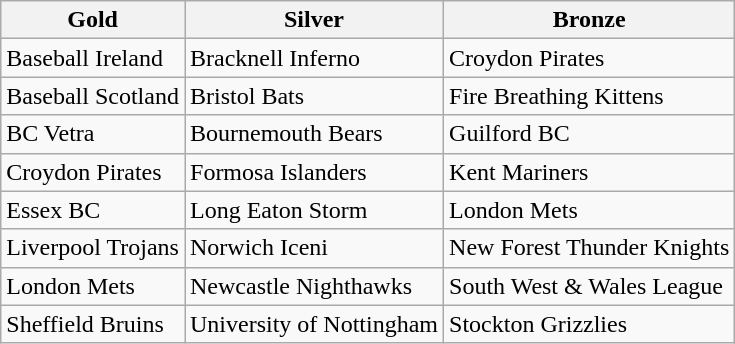<table class="wikitable">
<tr>
<th>Gold</th>
<th>Silver</th>
<th>Bronze</th>
</tr>
<tr>
<td>Baseball Ireland</td>
<td>Bracknell Inferno</td>
<td>Croydon Pirates</td>
</tr>
<tr>
<td rowspan="1">Baseball Scotland</td>
<td>Bristol Bats</td>
<td>Fire Breathing Kittens</td>
</tr>
<tr>
<td>BC Vetra</td>
<td>Bournemouth Bears</td>
<td>Guilford BC</td>
</tr>
<tr>
<td>Croydon Pirates</td>
<td>Formosa Islanders</td>
<td>Kent Mariners</td>
</tr>
<tr>
<td>Essex BC</td>
<td>Long Eaton Storm</td>
<td>London Mets</td>
</tr>
<tr>
<td>Liverpool Trojans</td>
<td>Norwich Iceni</td>
<td>New Forest Thunder Knights</td>
</tr>
<tr>
<td rowspan="1">London Mets</td>
<td>Newcastle Nighthawks</td>
<td>South West & Wales League</td>
</tr>
<tr>
<td>Sheffield Bruins</td>
<td>University of Nottingham</td>
<td>Stockton Grizzlies</td>
</tr>
</table>
